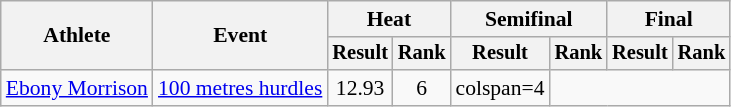<table class="wikitable" style="font-size:90%">
<tr>
<th rowspan="2">Athlete</th>
<th rowspan="2">Event</th>
<th colspan="2">Heat</th>
<th colspan="2">Semifinal</th>
<th colspan="2">Final</th>
</tr>
<tr style="font-size:95%">
<th>Result</th>
<th>Rank</th>
<th>Result</th>
<th>Rank</th>
<th>Result</th>
<th>Rank</th>
</tr>
<tr align=center>
<td align=left><a href='#'>Ebony Morrison</a></td>
<td align=left><a href='#'>100 metres hurdles</a></td>
<td>12.93</td>
<td>6</td>
<td>colspan=4 </td>
</tr>
</table>
